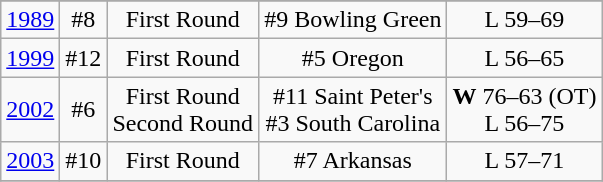<table class="wikitable" style="text-align:center">
<tr>
</tr>
<tr>
<td rowspan=1><a href='#'>1989</a></td>
<td>#8</td>
<td>First Round</td>
<td>#9 Bowling Green</td>
<td>L 59–69</td>
</tr>
<tr style="text-align:center;">
<td rowspan=1><a href='#'>1999</a></td>
<td>#12</td>
<td>First Round</td>
<td>#5 Oregon</td>
<td>L 56–65</td>
</tr>
<tr style="text-align:center;">
<td rowspan=1><a href='#'>2002</a></td>
<td>#6</td>
<td>First Round<br>Second Round</td>
<td>#11 Saint Peter's<br>#3 South Carolina</td>
<td><strong>W</strong> 76–63 (OT)<br>L 56–75</td>
</tr>
<tr style="text-align:center;">
<td rowspan=1><a href='#'>2003</a></td>
<td>#10</td>
<td>First Round</td>
<td>#7 Arkansas</td>
<td>L 57–71</td>
</tr>
<tr style="text-align:center;">
</tr>
</table>
